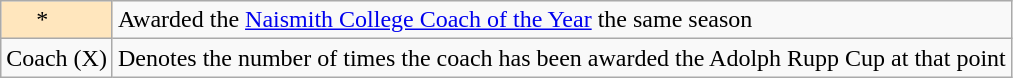<table class="wikitable">
<tr>
<td style="background-color:#FFE6BD">     *     </td>
<td>Awarded the <a href='#'>Naismith College Coach of the Year</a> the same season</td>
</tr>
<tr>
<td>Coach (X)</td>
<td>Denotes the number of times the coach has been awarded the Adolph Rupp Cup at that point</td>
</tr>
</table>
